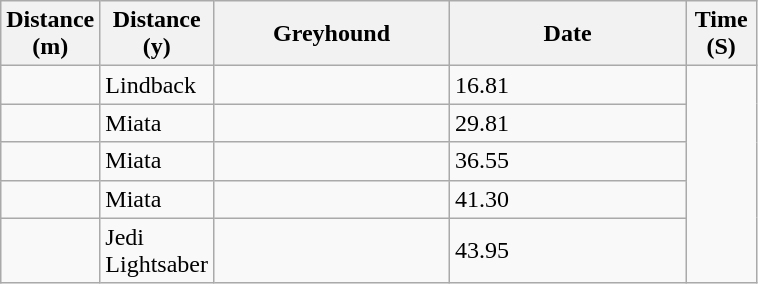<table class="wikitable sortable">
<tr>
<th width=40>Distance (m)</th>
<th width=40>Distance (y)</th>
<th width=150>Greyhound</th>
<th width=150>Date</th>
<th width=40>Time (S)</th>
</tr>
<tr>
<td></td>
<td>Lindback</td>
<td></td>
<td>16.81</td>
</tr>
<tr>
<td></td>
<td>Miata</td>
<td></td>
<td>29.81</td>
</tr>
<tr>
<td></td>
<td>Miata</td>
<td></td>
<td>36.55</td>
</tr>
<tr>
<td></td>
<td>Miata</td>
<td></td>
<td>41.30</td>
</tr>
<tr>
<td></td>
<td>Jedi Lightsaber</td>
<td></td>
<td>43.95</td>
</tr>
</table>
